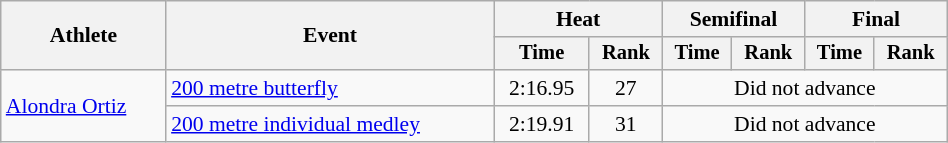<table class="wikitable" style="text-align:center; font-size:90%; width:50%;">
<tr>
<th rowspan="2">Athlete</th>
<th rowspan="2">Event</th>
<th colspan="2">Heat</th>
<th colspan="2">Semifinal</th>
<th colspan="2">Final</th>
</tr>
<tr style="font-size:95%">
<th>Time</th>
<th>Rank</th>
<th>Time</th>
<th>Rank</th>
<th>Time</th>
<th>Rank</th>
</tr>
<tr>
<td align=left rowspan=2><a href='#'>Alondra Ortiz</a></td>
<td align=left><a href='#'>200 metre butterfly</a></td>
<td>2:16.95</td>
<td>27</td>
<td colspan=4>Did not advance</td>
</tr>
<tr>
<td align=left><a href='#'>200 metre individual medley</a></td>
<td>2:19.91</td>
<td>31</td>
<td colspan=4>Did not advance</td>
</tr>
</table>
